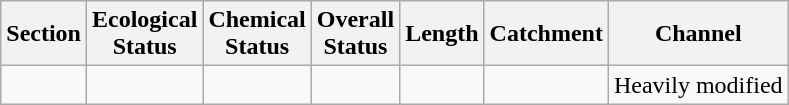<table class="wikitable">
<tr>
<th>Section</th>
<th>Ecological<br>Status</th>
<th>Chemical<br>Status</th>
<th>Overall<br>Status</th>
<th>Length</th>
<th>Catchment</th>
<th>Channel</th>
</tr>
<tr>
<td></td>
<td></td>
<td></td>
<td></td>
<td></td>
<td></td>
<td>Heavily modified</td>
</tr>
</table>
